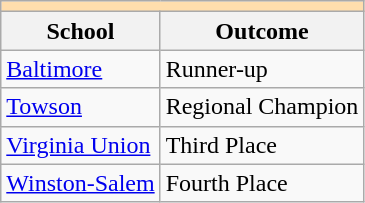<table class="wikitable" style="float:left; margin-right:1em;">
<tr>
<th colspan="3" style="background:#ffdead;"></th>
</tr>
<tr>
<th>School</th>
<th>Outcome</th>
</tr>
<tr>
<td><a href='#'>Baltimore</a></td>
<td>Runner-up</td>
</tr>
<tr>
<td><a href='#'>Towson</a></td>
<td>Regional Champion</td>
</tr>
<tr>
<td><a href='#'>Virginia Union</a></td>
<td>Third Place</td>
</tr>
<tr>
<td><a href='#'>Winston-Salem</a></td>
<td>Fourth Place</td>
</tr>
</table>
